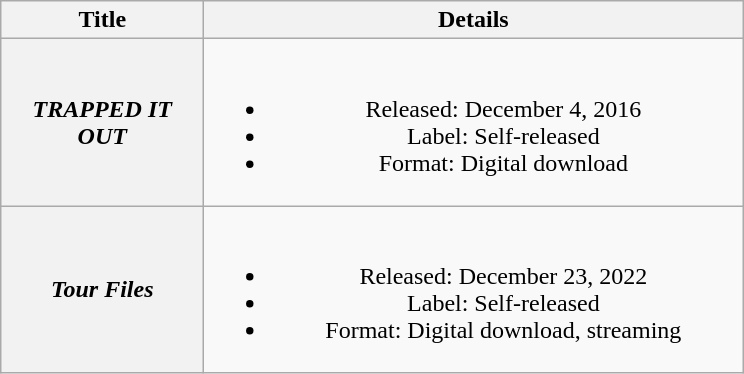<table class="wikitable plainrowheaders" style="text-align:center;">
<tr>
<th scope="col" rowspan="1" style="width:8em;">Title</th>
<th scope="col" rowspan="1" style="width:22em;">Details</th>
</tr>
<tr>
<th scope="row"><em>TRAPPED IT OUT</em><br></th>
<td><br><ul><li>Released: December 4, 2016</li><li>Label: Self-released</li><li>Format: Digital download</li></ul></td>
</tr>
<tr>
<th scope="row"><em>Tour Files</em><br></th>
<td><br><ul><li>Released: December 23, 2022</li><li>Label: Self-released</li><li>Format: Digital download, streaming</li></ul></td>
</tr>
</table>
